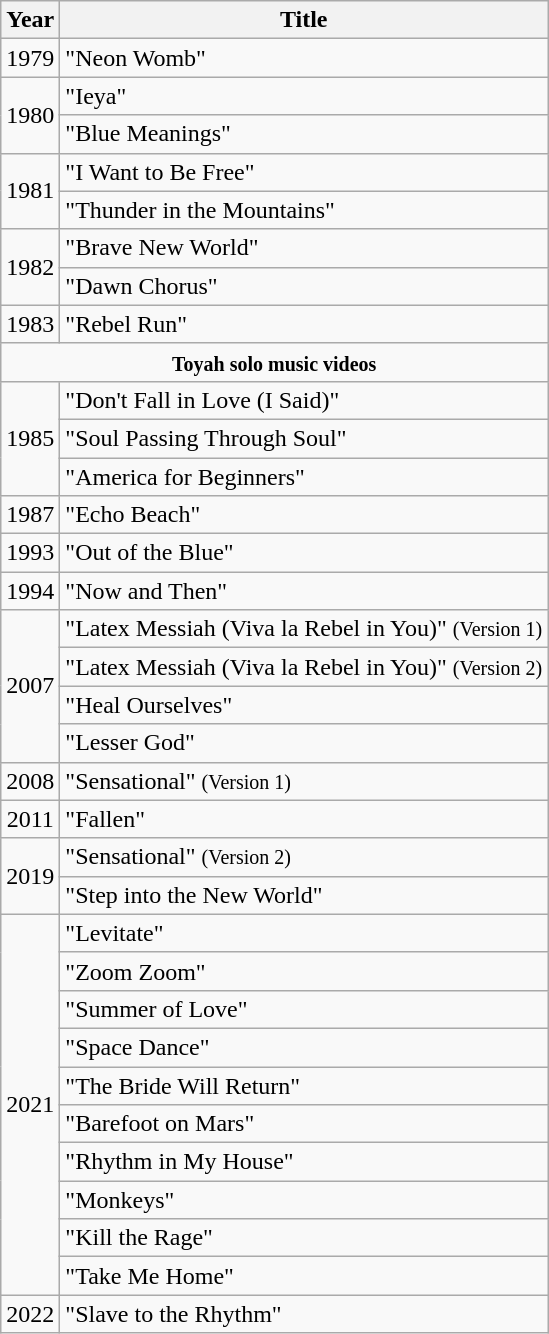<table class="wikitable" style="text-align:center">
<tr>
<th>Year</th>
<th>Title</th>
</tr>
<tr>
<td>1979</td>
<td align="left">"Neon Womb"</td>
</tr>
<tr>
<td rowspan="2">1980</td>
<td align="left">"Ieya"</td>
</tr>
<tr>
<td align="left">"Blue Meanings"</td>
</tr>
<tr>
<td rowspan="2">1981</td>
<td align="left">"I Want to Be Free"</td>
</tr>
<tr>
<td align="left">"Thunder in the Mountains"</td>
</tr>
<tr>
<td rowspan="2">1982</td>
<td align="left">"Brave New World"</td>
</tr>
<tr>
<td align="left">"Dawn Chorus"</td>
</tr>
<tr>
<td>1983</td>
<td align="left">"Rebel Run"</td>
</tr>
<tr>
<td colspan="2" align="center"><small><strong>Toyah solo music videos</strong></small></td>
</tr>
<tr>
<td rowspan="3">1985</td>
<td align="left">"Don't Fall in Love (I Said)"</td>
</tr>
<tr>
<td align="left">"Soul Passing Through Soul"</td>
</tr>
<tr>
<td align="left">"America for Beginners"</td>
</tr>
<tr>
<td>1987</td>
<td align="left">"Echo Beach"</td>
</tr>
<tr>
<td>1993</td>
<td align="left">"Out of the Blue"</td>
</tr>
<tr>
<td>1994</td>
<td align="left">"Now and Then"</td>
</tr>
<tr>
<td rowspan="4">2007</td>
<td align="left">"Latex Messiah (Viva la Rebel in You)" <small>(Version 1)</small></td>
</tr>
<tr>
<td align="left">"Latex Messiah (Viva la Rebel in You)" <small>(Version 2)</small></td>
</tr>
<tr>
<td align="left">"Heal Ourselves"</td>
</tr>
<tr>
<td align="left">"Lesser God"</td>
</tr>
<tr>
<td>2008</td>
<td align="left">"Sensational" <small>(Version 1)</small></td>
</tr>
<tr>
<td>2011</td>
<td align="left">"Fallen"</td>
</tr>
<tr>
<td rowspan="2">2019</td>
<td align="left">"Sensational" <small>(Version 2)</small></td>
</tr>
<tr>
<td align="left">"Step into the New World"</td>
</tr>
<tr>
<td rowspan="10">2021</td>
<td align="left">"Levitate"</td>
</tr>
<tr>
<td align="left">"Zoom Zoom"</td>
</tr>
<tr>
<td align="left">"Summer of Love"</td>
</tr>
<tr>
<td align="left">"Space Dance"</td>
</tr>
<tr>
<td align="left">"The Bride Will Return"</td>
</tr>
<tr>
<td align="left">"Barefoot on Mars"</td>
</tr>
<tr>
<td align="left">"Rhythm in My House"</td>
</tr>
<tr>
<td align="left">"Monkeys"</td>
</tr>
<tr>
<td align="left">"Kill the Rage"</td>
</tr>
<tr>
<td align="left">"Take Me Home"</td>
</tr>
<tr>
<td>2022</td>
<td align="left">"Slave to the Rhythm"</td>
</tr>
</table>
